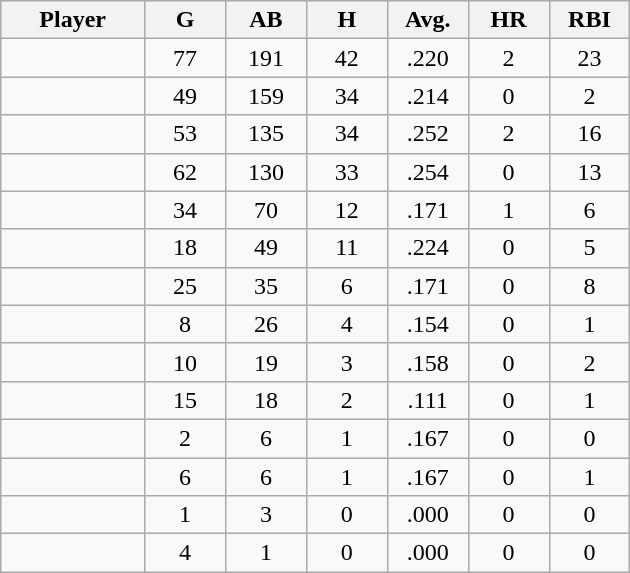<table class="wikitable sortable">
<tr>
<th bgcolor="#DDDDFF" width="16%">Player</th>
<th bgcolor="#DDDDFF" width="9%">G</th>
<th bgcolor="#DDDDFF" width="9%">AB</th>
<th bgcolor="#DDDDFF" width="9%">H</th>
<th bgcolor="#DDDDFF" width="9%">Avg.</th>
<th bgcolor="#DDDDFF" width="9%">HR</th>
<th bgcolor="#DDDDFF" width="9%">RBI</th>
</tr>
<tr align="center">
<td></td>
<td>77</td>
<td>191</td>
<td>42</td>
<td>.220</td>
<td>2</td>
<td>23</td>
</tr>
<tr align="center">
<td></td>
<td>49</td>
<td>159</td>
<td>34</td>
<td>.214</td>
<td>0</td>
<td>2</td>
</tr>
<tr align="center">
<td></td>
<td>53</td>
<td>135</td>
<td>34</td>
<td>.252</td>
<td>2</td>
<td>16</td>
</tr>
<tr align="center">
<td></td>
<td>62</td>
<td>130</td>
<td>33</td>
<td>.254</td>
<td>0</td>
<td>13</td>
</tr>
<tr align="center">
<td></td>
<td>34</td>
<td>70</td>
<td>12</td>
<td>.171</td>
<td>1</td>
<td>6</td>
</tr>
<tr align="center">
<td></td>
<td>18</td>
<td>49</td>
<td>11</td>
<td>.224</td>
<td>0</td>
<td>5</td>
</tr>
<tr align="center">
<td></td>
<td>25</td>
<td>35</td>
<td>6</td>
<td>.171</td>
<td>0</td>
<td>8</td>
</tr>
<tr align="center">
<td></td>
<td>8</td>
<td>26</td>
<td>4</td>
<td>.154</td>
<td>0</td>
<td>1</td>
</tr>
<tr align="center">
<td></td>
<td>10</td>
<td>19</td>
<td>3</td>
<td>.158</td>
<td>0</td>
<td>2</td>
</tr>
<tr align="center">
<td></td>
<td>15</td>
<td>18</td>
<td>2</td>
<td>.111</td>
<td>0</td>
<td>1</td>
</tr>
<tr align="center">
<td></td>
<td>2</td>
<td>6</td>
<td>1</td>
<td>.167</td>
<td>0</td>
<td>0</td>
</tr>
<tr align="center">
<td></td>
<td>6</td>
<td>6</td>
<td>1</td>
<td>.167</td>
<td>0</td>
<td>1</td>
</tr>
<tr align="center">
<td></td>
<td>1</td>
<td>3</td>
<td>0</td>
<td>.000</td>
<td>0</td>
<td>0</td>
</tr>
<tr align="center">
<td></td>
<td>4</td>
<td>1</td>
<td>0</td>
<td>.000</td>
<td>0</td>
<td>0</td>
</tr>
</table>
